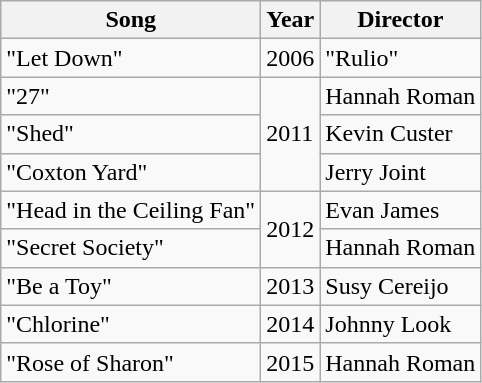<table class="wikitable">
<tr>
<th>Song</th>
<th>Year</th>
<th>Director</th>
</tr>
<tr>
<td>"Let Down"</td>
<td>2006</td>
<td>"Rulio"</td>
</tr>
<tr>
<td>"27"</td>
<td rowspan="3">2011</td>
<td>Hannah Roman</td>
</tr>
<tr>
<td>"Shed"</td>
<td>Kevin Custer</td>
</tr>
<tr>
<td>"Coxton Yard"</td>
<td>Jerry Joint</td>
</tr>
<tr>
<td>"Head in the Ceiling Fan"</td>
<td rowspan="2">2012</td>
<td>Evan James</td>
</tr>
<tr>
<td>"Secret Society"</td>
<td>Hannah Roman</td>
</tr>
<tr>
<td>"Be a Toy"</td>
<td>2013</td>
<td>Susy Cereijo</td>
</tr>
<tr>
<td>"Chlorine"</td>
<td>2014</td>
<td>Johnny Look</td>
</tr>
<tr>
<td>"Rose of Sharon"</td>
<td>2015</td>
<td>Hannah Roman</td>
</tr>
</table>
